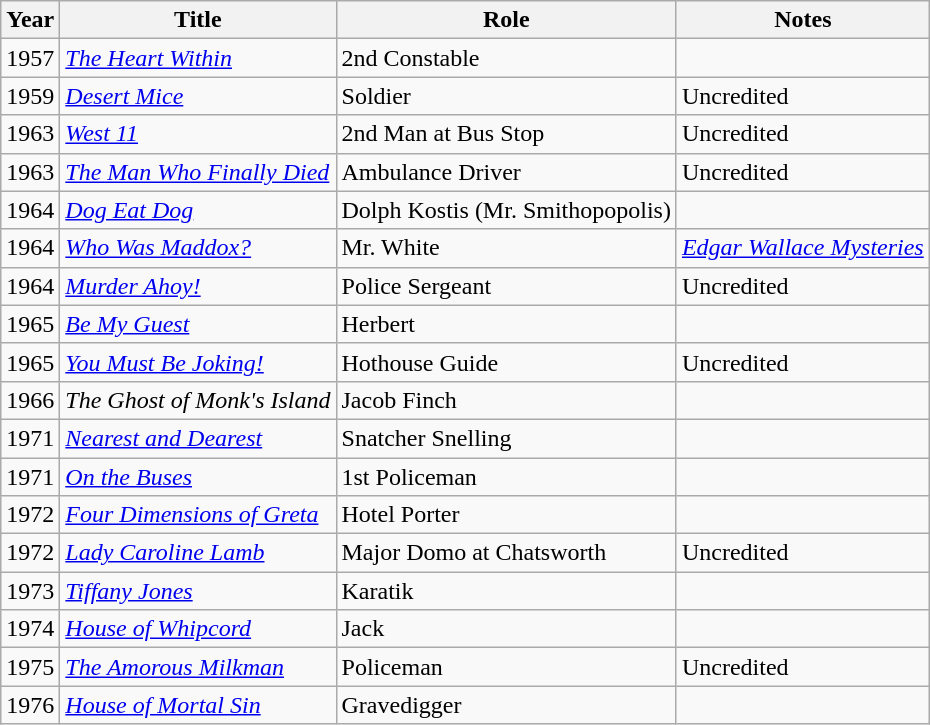<table class="wikitable">
<tr>
<th>Year</th>
<th>Title</th>
<th>Role</th>
<th>Notes</th>
</tr>
<tr>
<td>1957</td>
<td><em><a href='#'>The Heart Within</a></em></td>
<td>2nd Constable</td>
<td></td>
</tr>
<tr>
<td>1959</td>
<td><em><a href='#'>Desert Mice</a></em></td>
<td>Soldier</td>
<td>Uncredited</td>
</tr>
<tr>
<td>1963</td>
<td><em><a href='#'>West 11</a></em></td>
<td>2nd Man at Bus Stop</td>
<td>Uncredited</td>
</tr>
<tr>
<td>1963</td>
<td><em><a href='#'>The Man Who Finally Died</a></em></td>
<td>Ambulance Driver</td>
<td>Uncredited</td>
</tr>
<tr>
<td>1964</td>
<td><em><a href='#'>Dog Eat Dog</a></em></td>
<td>Dolph Kostis (Mr. Smithopopolis)</td>
<td></td>
</tr>
<tr>
<td>1964</td>
<td><em><a href='#'>Who Was Maddox?</a></em></td>
<td>Mr. White</td>
<td><em><a href='#'>Edgar Wallace Mysteries</a></em></td>
</tr>
<tr>
<td>1964</td>
<td><em><a href='#'>Murder Ahoy!</a></em></td>
<td>Police Sergeant</td>
<td>Uncredited</td>
</tr>
<tr>
<td>1965</td>
<td><em><a href='#'>Be My Guest</a></em></td>
<td>Herbert</td>
<td></td>
</tr>
<tr>
<td>1965</td>
<td><em><a href='#'>You Must Be Joking!</a></em></td>
<td>Hothouse Guide</td>
<td>Uncredited</td>
</tr>
<tr>
<td>1966</td>
<td><em>The Ghost of Monk's Island</em></td>
<td>Jacob Finch</td>
<td></td>
</tr>
<tr>
<td>1971</td>
<td><em><a href='#'>Nearest and Dearest</a></em></td>
<td>Snatcher Snelling</td>
<td></td>
</tr>
<tr>
<td>1971</td>
<td><em><a href='#'>On the Buses</a></em></td>
<td>1st Policeman</td>
<td></td>
</tr>
<tr>
<td>1972</td>
<td><em><a href='#'>Four Dimensions of Greta</a></em></td>
<td>Hotel Porter</td>
<td></td>
</tr>
<tr>
<td>1972</td>
<td><em><a href='#'>Lady Caroline Lamb</a></em></td>
<td>Major Domo at Chatsworth</td>
<td>Uncredited</td>
</tr>
<tr>
<td>1973</td>
<td><em><a href='#'>Tiffany Jones</a></em></td>
<td>Karatik</td>
<td></td>
</tr>
<tr>
<td>1974</td>
<td><em><a href='#'>House of Whipcord</a></em></td>
<td>Jack</td>
<td></td>
</tr>
<tr>
<td>1975</td>
<td><em><a href='#'>The Amorous Milkman</a></em></td>
<td>Policeman</td>
<td>Uncredited</td>
</tr>
<tr>
<td>1976</td>
<td><em><a href='#'>House of Mortal Sin</a></em></td>
<td>Gravedigger</td>
<td></td>
</tr>
</table>
